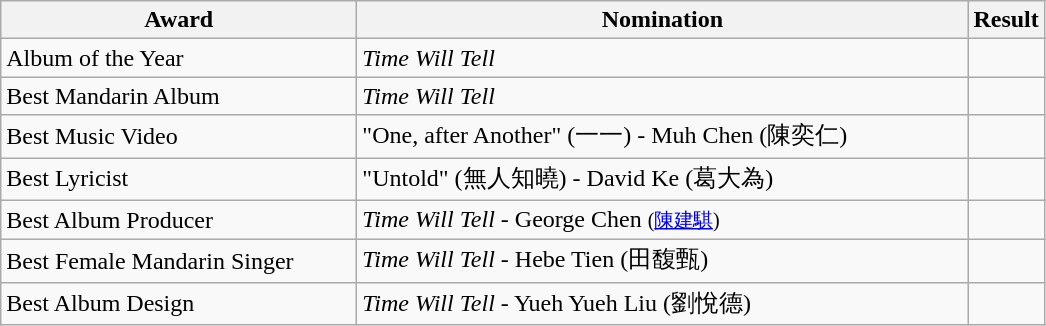<table class="wikitable">
<tr>
<th width="230">Award</th>
<th width="400">Nomination</th>
<th>Result</th>
</tr>
<tr>
<td>Album of the Year</td>
<td><em>Time Will Tell</em></td>
<td></td>
</tr>
<tr>
<td>Best Mandarin Album</td>
<td><em>Time Will Tell</em></td>
<td></td>
</tr>
<tr>
<td>Best Music Video</td>
<td>"One, after Another" (一一) - Muh Chen (陳奕仁)</td>
<td></td>
</tr>
<tr>
<td>Best Lyricist</td>
<td>"Untold" (無人知曉) - David Ke (葛大為)</td>
<td></td>
</tr>
<tr>
<td>Best Album Producer</td>
<td><em>Time Will Tell -</em> George Chen <small>(<a href='#'>陳建騏</a>)</small></td>
<td></td>
</tr>
<tr>
<td>Best Female Mandarin Singer</td>
<td><em>Time Will Tell -</em> Hebe Tien (田馥甄)</td>
<td></td>
</tr>
<tr>
<td>Best Album Design</td>
<td><em>Time Will Tell</em> - Yueh Yueh Liu (劉悅德)</td>
<td></td>
</tr>
</table>
